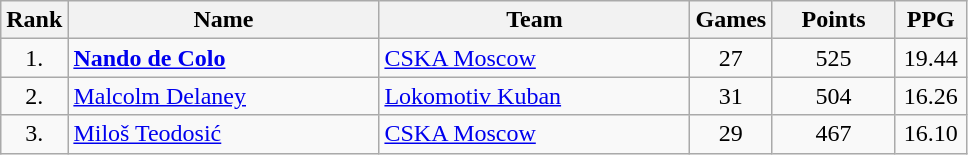<table class="wikitable sortable" style="text-align: center">
<tr>
<th>Rank</th>
<th width=200>Name</th>
<th width=200>Team</th>
<th>Games</th>
<th width=75>Points</th>
<th width=40>PPG</th>
</tr>
<tr>
<td>1.</td>
<td align="left"> <strong><a href='#'>Nando de Colo</a></strong></td>
<td align="left"> <a href='#'>CSKA Moscow</a></td>
<td>27</td>
<td>525</td>
<td>19.44</td>
</tr>
<tr>
<td>2.</td>
<td align="left"> <a href='#'>Malcolm Delaney</a></td>
<td align="left"> <a href='#'>Lokomotiv Kuban</a></td>
<td>31</td>
<td>504</td>
<td>16.26</td>
</tr>
<tr>
<td>3.</td>
<td align="left"> <a href='#'>Miloš Teodosić</a></td>
<td align="left"> <a href='#'>CSKA Moscow</a></td>
<td>29</td>
<td>467</td>
<td>16.10</td>
</tr>
</table>
